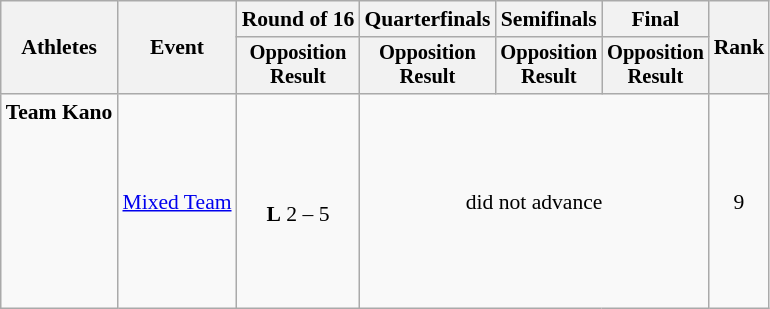<table class="wikitable" style="font-size:90%">
<tr>
<th rowspan="2">Athletes</th>
<th rowspan="2">Event</th>
<th>Round of 16</th>
<th>Quarterfinals</th>
<th>Semifinals</th>
<th>Final</th>
<th rowspan=2>Rank</th>
</tr>
<tr style="font-size:95%">
<th>Opposition<br>Result</th>
<th>Opposition<br>Result</th>
<th>Opposition<br>Result</th>
<th>Opposition<br>Result</th>
</tr>
<tr align=center>
<td align=left><strong>Team Kano</strong><br><br><br><br><br><br><br><br></td>
<td align=left><a href='#'>Mixed Team</a></td>
<td><br><strong>L</strong> 2 – 5</td>
<td colspan=3>did not advance</td>
<td>9</td>
</tr>
</table>
